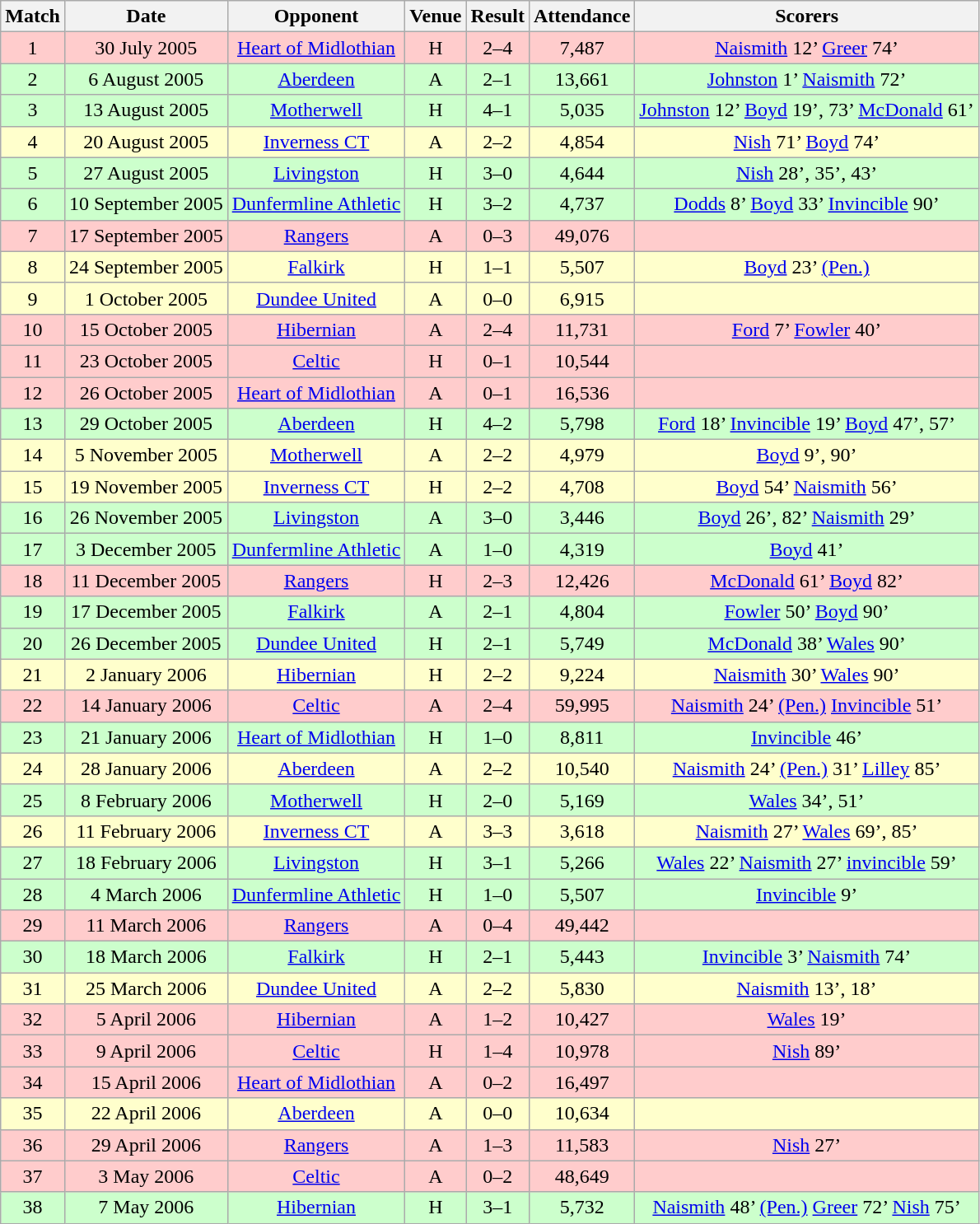<table class="wikitable" style="font-size:100%; text-align:center">
<tr>
<th>Match</th>
<th>Date</th>
<th>Opponent</th>
<th>Venue</th>
<th>Result</th>
<th>Attendance</th>
<th>Scorers</th>
</tr>
<tr style="background: #FFCCCC;">
<td>1</td>
<td>30 July 2005</td>
<td><a href='#'>Heart of Midlothian</a></td>
<td>H</td>
<td>2–4</td>
<td>7,487</td>
<td><a href='#'>Naismith</a> 12’ <a href='#'>Greer</a> 74’</td>
</tr>
<tr style="background: #CCFFCC;">
<td>2</td>
<td>6 August 2005</td>
<td><a href='#'>Aberdeen</a></td>
<td>A</td>
<td>2–1</td>
<td>13,661</td>
<td><a href='#'>Johnston</a> 1’ <a href='#'>Naismith</a> 72’</td>
</tr>
<tr style="background: #CCFFCC;">
<td>3</td>
<td>13 August 2005</td>
<td><a href='#'>Motherwell</a></td>
<td>H</td>
<td>4–1</td>
<td>5,035</td>
<td><a href='#'>Johnston</a> 12’ <a href='#'>Boyd</a> 19’, 73’ <a href='#'>McDonald</a> 61’</td>
</tr>
<tr style="background: #FFFFCC;">
<td>4</td>
<td>20 August 2005</td>
<td><a href='#'>Inverness CT</a></td>
<td>A</td>
<td>2–2</td>
<td>4,854</td>
<td><a href='#'>Nish</a> 71’ <a href='#'>Boyd</a> 74’</td>
</tr>
<tr style="background: #CCFFCC;">
<td>5</td>
<td>27 August 2005</td>
<td><a href='#'>Livingston</a></td>
<td>H</td>
<td>3–0</td>
<td>4,644</td>
<td><a href='#'>Nish</a> 28’, 35’, 43’</td>
</tr>
<tr style="background: #CCFFCC;">
<td>6</td>
<td>10 September 2005</td>
<td><a href='#'>Dunfermline Athletic</a></td>
<td>H</td>
<td>3–2</td>
<td>4,737</td>
<td><a href='#'>Dodds</a> 8’ <a href='#'>Boyd</a> 33’ <a href='#'>Invincible</a> 90’</td>
</tr>
<tr style="background: #FFCCCC;">
<td>7</td>
<td>17 September 2005</td>
<td><a href='#'>Rangers</a></td>
<td>A</td>
<td>0–3</td>
<td>49,076</td>
<td></td>
</tr>
<tr style="background: #FFFFCC;">
<td>8</td>
<td>24 September 2005</td>
<td><a href='#'>Falkirk</a></td>
<td>H</td>
<td>1–1</td>
<td>5,507</td>
<td><a href='#'>Boyd</a> 23’ <a href='#'>(Pen.)</a></td>
</tr>
<tr style="background: #FFFFCC;">
<td>9</td>
<td>1 October 2005</td>
<td><a href='#'>Dundee United</a></td>
<td>A</td>
<td>0–0</td>
<td>6,915</td>
<td></td>
</tr>
<tr style="background: #FFCCCC;">
<td>10</td>
<td>15 October 2005</td>
<td><a href='#'>Hibernian</a></td>
<td>A</td>
<td>2–4</td>
<td>11,731</td>
<td><a href='#'>Ford</a> 7’ <a href='#'>Fowler</a> 40’</td>
</tr>
<tr style="background: #FFCCCC;">
<td>11</td>
<td>23 October 2005</td>
<td><a href='#'>Celtic</a></td>
<td>H</td>
<td>0–1</td>
<td>10,544</td>
<td></td>
</tr>
<tr style="background: #FFCCCC;">
<td>12</td>
<td>26 October 2005</td>
<td><a href='#'>Heart of Midlothian</a></td>
<td>A</td>
<td>0–1</td>
<td>16,536</td>
<td></td>
</tr>
<tr style="background: #CCFFCC;">
<td>13</td>
<td>29 October 2005</td>
<td><a href='#'>Aberdeen</a></td>
<td>H</td>
<td>4–2</td>
<td>5,798</td>
<td><a href='#'>Ford</a> 18’ <a href='#'>Invincible</a> 19’ <a href='#'>Boyd</a> 47’, 57’</td>
</tr>
<tr style="background: #FFFFCC;">
<td>14</td>
<td>5 November 2005</td>
<td><a href='#'>Motherwell</a></td>
<td>A</td>
<td>2–2</td>
<td>4,979</td>
<td><a href='#'>Boyd</a> 9’, 90’</td>
</tr>
<tr style="background: #FFFFCC;">
<td>15</td>
<td>19 November 2005</td>
<td><a href='#'>Inverness CT</a></td>
<td>H</td>
<td>2–2</td>
<td>4,708</td>
<td><a href='#'>Boyd</a> 54’ <a href='#'>Naismith</a> 56’</td>
</tr>
<tr style="background: #CCFFCC;">
<td>16</td>
<td>26 November 2005</td>
<td><a href='#'>Livingston</a></td>
<td>A</td>
<td>3–0</td>
<td>3,446</td>
<td><a href='#'>Boyd</a> 26’, 82’  <a href='#'>Naismith</a> 29’</td>
</tr>
<tr style="background: #CCFFCC;">
<td>17</td>
<td>3 December 2005</td>
<td><a href='#'>Dunfermline Athletic</a></td>
<td>A</td>
<td>1–0</td>
<td>4,319</td>
<td><a href='#'>Boyd</a> 41’</td>
</tr>
<tr style="background: #FFCCCC;">
<td>18</td>
<td>11 December 2005</td>
<td><a href='#'>Rangers</a></td>
<td>H</td>
<td>2–3</td>
<td>12,426</td>
<td><a href='#'>McDonald</a> 61’ <a href='#'>Boyd</a> 82’</td>
</tr>
<tr style="background: #CCFFCC;">
<td>19</td>
<td>17 December 2005</td>
<td><a href='#'>Falkirk</a></td>
<td>A</td>
<td>2–1</td>
<td>4,804</td>
<td><a href='#'>Fowler</a> 50’ <a href='#'>Boyd</a> 90’</td>
</tr>
<tr style="background: #CCFFCC;">
<td>20</td>
<td>26 December 2005</td>
<td><a href='#'>Dundee United</a></td>
<td>H</td>
<td>2–1</td>
<td>5,749</td>
<td><a href='#'>McDonald</a> 38’ <a href='#'>Wales</a> 90’</td>
</tr>
<tr style="background: #FFFFCC;">
<td>21</td>
<td>2 January 2006</td>
<td><a href='#'>Hibernian</a></td>
<td>H</td>
<td>2–2</td>
<td>9,224</td>
<td><a href='#'>Naismith</a> 30’ <a href='#'>Wales</a> 90’</td>
</tr>
<tr style="background: #FFCCCC;">
<td>22</td>
<td>14 January 2006</td>
<td><a href='#'>Celtic</a></td>
<td>A</td>
<td>2–4</td>
<td>59,995</td>
<td><a href='#'>Naismith</a> 24’ <a href='#'>(Pen.)</a> <a href='#'>Invincible</a> 51’</td>
</tr>
<tr style="background: #CCFFCC;">
<td>23</td>
<td>21 January 2006</td>
<td><a href='#'>Heart of Midlothian</a></td>
<td>H</td>
<td>1–0</td>
<td>8,811</td>
<td><a href='#'>Invincible</a> 46’</td>
</tr>
<tr style="background: #FFFFCC;">
<td>24</td>
<td>28 January 2006</td>
<td><a href='#'>Aberdeen</a></td>
<td>A</td>
<td>2–2</td>
<td>10,540</td>
<td><a href='#'>Naismith</a> 24’ <a href='#'>(Pen.)</a> 31’ <a href='#'>Lilley</a> 85’</td>
</tr>
<tr style="background: #CCFFCC;">
<td>25</td>
<td>8 February 2006</td>
<td><a href='#'>Motherwell</a></td>
<td>H</td>
<td>2–0</td>
<td>5,169</td>
<td><a href='#'>Wales</a> 34’, 51’</td>
</tr>
<tr style="background: #FFFFCC;">
<td>26</td>
<td>11 February 2006</td>
<td><a href='#'>Inverness CT</a></td>
<td>A</td>
<td>3–3</td>
<td>3,618</td>
<td><a href='#'>Naismith</a> 27’ <a href='#'>Wales</a> 69’, 85’</td>
</tr>
<tr style="background: #CCFFCC;">
<td>27</td>
<td>18 February 2006</td>
<td><a href='#'>Livingston</a></td>
<td>H</td>
<td>3–1</td>
<td>5,266</td>
<td><a href='#'>Wales</a> 22’ <a href='#'>Naismith</a> 27’ <a href='#'>invincible</a> 59’</td>
</tr>
<tr style="background: #CCFFCC;">
<td>28</td>
<td>4 March 2006</td>
<td><a href='#'>Dunfermline Athletic</a></td>
<td>H</td>
<td>1–0</td>
<td>5,507</td>
<td><a href='#'>Invincible</a> 9’</td>
</tr>
<tr style="background: #FFCCCC;">
<td>29</td>
<td>11 March 2006</td>
<td><a href='#'>Rangers</a></td>
<td>A</td>
<td>0–4</td>
<td>49,442</td>
<td></td>
</tr>
<tr style="background: #CCFFCC;">
<td>30</td>
<td>18 March 2006</td>
<td><a href='#'>Falkirk</a></td>
<td>H</td>
<td>2–1</td>
<td>5,443</td>
<td><a href='#'>Invincible</a> 3’ <a href='#'>Naismith</a> 74’</td>
</tr>
<tr style="background: #FFFFCC;">
<td>31</td>
<td>25 March 2006</td>
<td><a href='#'>Dundee United</a></td>
<td>A</td>
<td>2–2</td>
<td>5,830</td>
<td><a href='#'>Naismith</a> 13’, 18’</td>
</tr>
<tr style="background: #FFCCCC;">
<td>32</td>
<td>5 April 2006</td>
<td><a href='#'>Hibernian</a></td>
<td>A</td>
<td>1–2</td>
<td>10,427</td>
<td><a href='#'>Wales</a> 19’</td>
</tr>
<tr style="background: #FFCCCC;">
<td>33</td>
<td>9 April 2006</td>
<td><a href='#'>Celtic</a></td>
<td>H</td>
<td>1–4</td>
<td>10,978</td>
<td><a href='#'>Nish</a> 89’</td>
</tr>
<tr style="background: #FFCCCC;">
<td>34</td>
<td>15 April 2006</td>
<td><a href='#'>Heart of Midlothian</a></td>
<td>A</td>
<td>0–2</td>
<td>16,497</td>
<td></td>
</tr>
<tr style="background: #FFFFCC;">
<td>35</td>
<td>22 April 2006</td>
<td><a href='#'>Aberdeen</a></td>
<td>A</td>
<td>0–0</td>
<td>10,634</td>
<td></td>
</tr>
<tr style="background: #FFCCCC;">
<td>36</td>
<td>29 April 2006</td>
<td><a href='#'>Rangers</a></td>
<td>A</td>
<td>1–3</td>
<td>11,583</td>
<td><a href='#'>Nish</a> 27’</td>
</tr>
<tr style="background: #FFCCCC;">
<td>37</td>
<td>3 May 2006</td>
<td><a href='#'>Celtic</a></td>
<td>A</td>
<td>0–2</td>
<td>48,649</td>
<td></td>
</tr>
<tr style="background: #CCFFCC;">
<td>38</td>
<td>7 May 2006</td>
<td><a href='#'>Hibernian</a></td>
<td>H</td>
<td>3–1</td>
<td>5,732</td>
<td><a href='#'>Naismith</a> 48’ <a href='#'>(Pen.)</a> <a href='#'>Greer</a> 72’ <a href='#'>Nish</a> 75’</td>
</tr>
</table>
